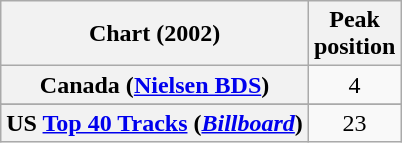<table class="wikitable sortable plainrowheaders" style="text-align:center">
<tr>
<th>Chart (2002)</th>
<th>Peak<br>position</th>
</tr>
<tr>
<th scope="row">Canada (<a href='#'>Nielsen BDS</a>)</th>
<td>4</td>
</tr>
<tr>
</tr>
<tr>
</tr>
<tr>
</tr>
<tr>
</tr>
<tr>
</tr>
<tr>
<th scope="row">US <a href='#'>Top 40 Tracks</a> (<em><a href='#'>Billboard</a></em>)</th>
<td>23</td>
</tr>
</table>
